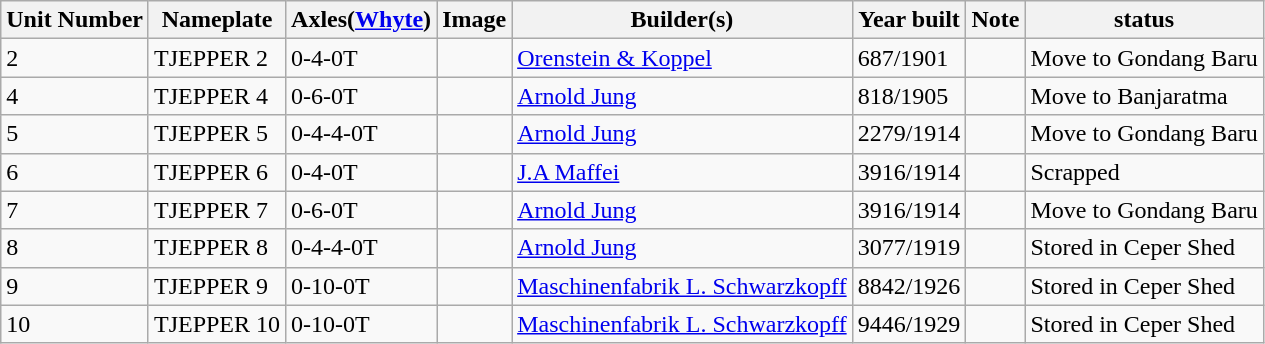<table class="wikitable">
<tr>
<th>Unit Number</th>
<th>Nameplate</th>
<th>Axles(<a href='#'>Whyte</a>)</th>
<th>Image</th>
<th>Builder(s)</th>
<th>Year built</th>
<th>Note</th>
<th>status</th>
</tr>
<tr>
<td>2</td>
<td>TJEPPER 2</td>
<td>0-4-0T</td>
<td><br></td>
<td> <a href='#'>Orenstein & Koppel</a></td>
<td>687/1901</td>
<td></td>
<td>Move to Gondang Baru</td>
</tr>
<tr>
<td>4</td>
<td>TJEPPER 4</td>
<td>0-6-0T</td>
<td></td>
<td> <a href='#'>Arnold Jung</a></td>
<td>818/1905</td>
<td></td>
<td>Move to Banjaratma</td>
</tr>
<tr>
<td>5</td>
<td>TJEPPER 5</td>
<td>0-4-4-0T</td>
<td><br></td>
<td> <a href='#'>Arnold Jung</a></td>
<td>2279/1914</td>
<td></td>
<td>Move to Gondang Baru</td>
</tr>
<tr>
<td>6</td>
<td>TJEPPER 6</td>
<td>0-4-0T</td>
<td></td>
<td> <a href='#'>J.A Maffei</a></td>
<td>3916/1914</td>
<td></td>
<td>Scrapped</td>
</tr>
<tr>
<td>7</td>
<td>TJEPPER 7</td>
<td>0-6-0T</td>
<td><br></td>
<td> <a href='#'>Arnold Jung</a></td>
<td>3916/1914</td>
<td></td>
<td>Move to Gondang Baru</td>
</tr>
<tr>
<td>8</td>
<td>TJEPPER 8</td>
<td>0-4-4-0T</td>
<td></td>
<td> <a href='#'>Arnold Jung</a></td>
<td>3077/1919</td>
<td></td>
<td>Stored in Ceper Shed</td>
</tr>
<tr>
<td>9</td>
<td>TJEPPER 9</td>
<td>0-10-0T</td>
<td><br></td>
<td> <a href='#'>Maschinenfabrik L. Schwarzkopff</a></td>
<td>8842/1926</td>
<td></td>
<td>Stored in Ceper Shed</td>
</tr>
<tr>
<td>10</td>
<td>TJEPPER 10</td>
<td>0-10-0T</td>
<td><br></td>
<td> <a href='#'>Maschinenfabrik L. Schwarzkopff</a></td>
<td>9446/1929</td>
<td></td>
<td>Stored in Ceper Shed</td>
</tr>
</table>
